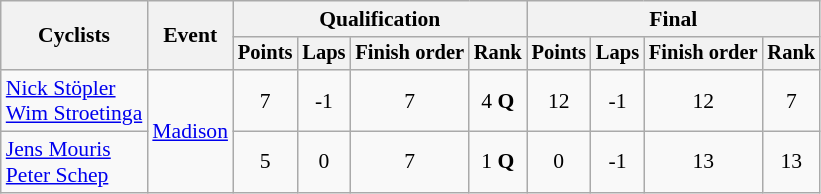<table class="wikitable" style="font-size:90%">
<tr>
<th rowspan=2>Cyclists</th>
<th rowspan=2>Event</th>
<th colspan=4>Qualification</th>
<th colspan=4>Final</th>
</tr>
<tr style="font-size:95%">
<th>Points</th>
<th>Laps</th>
<th>Finish order</th>
<th>Rank</th>
<th>Points</th>
<th>Laps</th>
<th>Finish order</th>
<th>Rank</th>
</tr>
<tr align=center>
<td align=left><a href='#'>Nick Stöpler</a><br><a href='#'>Wim Stroetinga</a></td>
<td align=left rowspan=2><a href='#'>Madison</a></td>
<td>7</td>
<td>-1</td>
<td>7</td>
<td>4 <strong>Q</strong></td>
<td>12</td>
<td>-1</td>
<td>12</td>
<td>7</td>
</tr>
<tr align=center>
<td align=left><a href='#'>Jens Mouris</a><br><a href='#'>Peter Schep</a></td>
<td>5</td>
<td>0</td>
<td>7</td>
<td>1 <strong>Q</strong></td>
<td>0</td>
<td>-1</td>
<td>13</td>
<td>13</td>
</tr>
</table>
